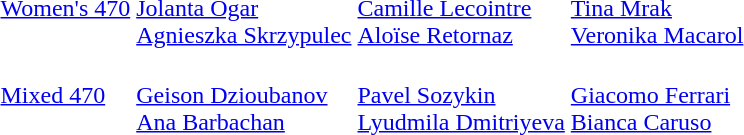<table>
<tr>
<td><a href='#'>Women's 470</a></td>
<td><br><a href='#'>Jolanta Ogar</a><br><a href='#'>Agnieszka Skrzypulec</a></td>
<td><br><a href='#'>Camille Lecointre</a><br><a href='#'>Aloïse Retornaz</a></td>
<td><br><a href='#'>Tina Mrak</a><br><a href='#'>Veronika Macarol</a></td>
</tr>
<tr>
<td><a href='#'>Mixed 470</a></td>
<td><br><a href='#'>Geison Dzioubanov</a><br><a href='#'>Ana Barbachan</a></td>
<td><br><a href='#'>Pavel Sozykin</a><br><a href='#'>Lyudmila Dmitriyeva</a></td>
<td><br><a href='#'>Giacomo Ferrari</a><br><a href='#'>Bianca Caruso</a></td>
</tr>
</table>
